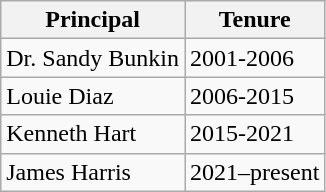<table class="wikitable">
<tr>
<th>Principal</th>
<th>Tenure</th>
</tr>
<tr>
<td>Dr. Sandy Bunkin</td>
<td>2001-2006</td>
</tr>
<tr>
<td>Louie Diaz</td>
<td>2006-2015</td>
</tr>
<tr>
<td>Kenneth Hart</td>
<td>2015-2021</td>
</tr>
<tr>
<td>James Harris</td>
<td>2021–present</td>
</tr>
</table>
